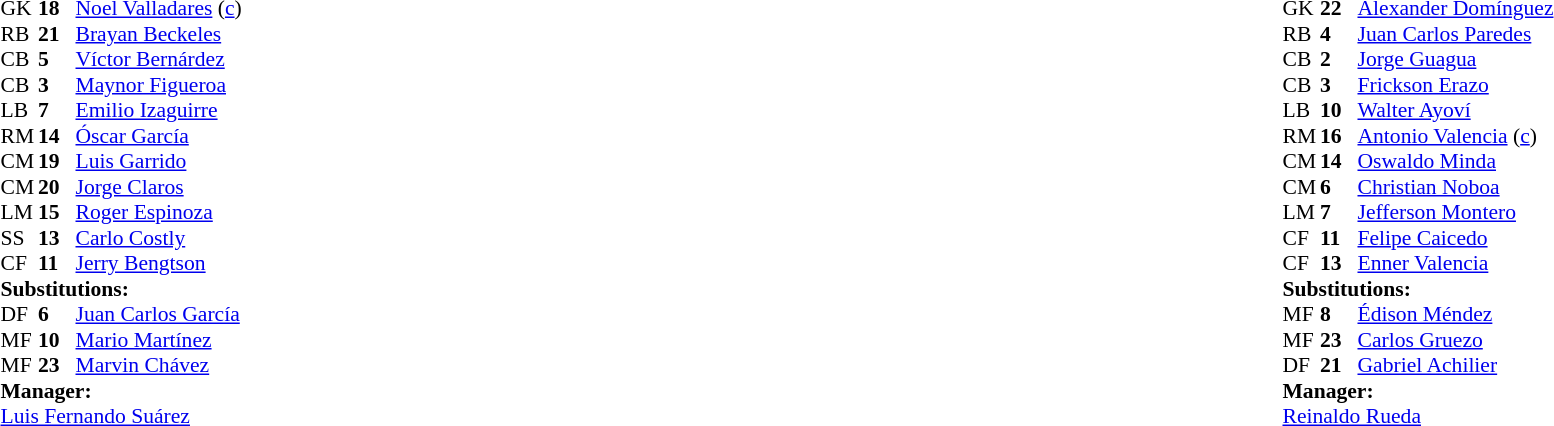<table width="100%">
<tr>
<td valign="top" width="40%"><br><table style="font-size: 90%" cellspacing="0" cellpadding="0">
<tr>
<th width=25></th>
<th width=25></th>
</tr>
<tr>
<td>GK</td>
<td><strong>18</strong></td>
<td><a href='#'>Noel Valladares</a> (<a href='#'>c</a>)</td>
</tr>
<tr>
<td>RB</td>
<td><strong>21</strong></td>
<td><a href='#'>Brayan Beckeles</a></td>
</tr>
<tr>
<td>CB</td>
<td><strong>5</strong></td>
<td><a href='#'>Víctor Bernárdez</a></td>
<td></td>
</tr>
<tr>
<td>CB</td>
<td><strong>3</strong></td>
<td><a href='#'>Maynor Figueroa</a></td>
</tr>
<tr>
<td>LB</td>
<td><strong>7</strong></td>
<td><a href='#'>Emilio Izaguirre</a></td>
<td></td>
<td></td>
</tr>
<tr>
<td>RM</td>
<td><strong>14</strong></td>
<td><a href='#'>Óscar García</a></td>
<td></td>
<td></td>
</tr>
<tr>
<td>CM</td>
<td><strong>19</strong></td>
<td><a href='#'>Luis Garrido</a></td>
<td></td>
<td></td>
</tr>
<tr>
<td>CM</td>
<td><strong>20</strong></td>
<td><a href='#'>Jorge Claros</a></td>
</tr>
<tr>
<td>LM</td>
<td><strong>15</strong></td>
<td><a href='#'>Roger Espinoza</a></td>
</tr>
<tr>
<td>SS</td>
<td><strong>13</strong></td>
<td><a href='#'>Carlo Costly</a></td>
</tr>
<tr>
<td>CF</td>
<td><strong>11</strong></td>
<td><a href='#'>Jerry Bengtson</a></td>
<td></td>
</tr>
<tr>
<td colspan=3><strong>Substitutions:</strong></td>
</tr>
<tr>
<td>DF</td>
<td><strong>6</strong></td>
<td><a href='#'>Juan Carlos García</a></td>
<td></td>
<td></td>
</tr>
<tr>
<td>MF</td>
<td><strong>10</strong></td>
<td><a href='#'>Mario Martínez</a></td>
<td></td>
<td></td>
</tr>
<tr>
<td>MF</td>
<td><strong>23</strong></td>
<td><a href='#'>Marvin Chávez</a></td>
<td></td>
<td></td>
</tr>
<tr>
<td colspan=3><strong>Manager:</strong></td>
</tr>
<tr>
<td colspan=3> <a href='#'>Luis Fernando Suárez</a></td>
</tr>
</table>
</td>
<td valign="top"></td>
<td valign="top" width="50%"><br><table style="font-size: 90%; margin: auto;" cellspacing="0" cellpadding="0">
<tr>
<td colspan=4></td>
</tr>
<tr>
<th width="25"></th>
<th width="25"></th>
</tr>
<tr>
<td>GK</td>
<td><strong>22</strong></td>
<td><a href='#'>Alexander Domínguez</a></td>
</tr>
<tr>
<td>RB</td>
<td><strong>4</strong></td>
<td><a href='#'>Juan Carlos Paredes</a></td>
</tr>
<tr>
<td>CB</td>
<td><strong>2</strong></td>
<td><a href='#'>Jorge Guagua</a></td>
</tr>
<tr>
<td>CB</td>
<td><strong>3</strong></td>
<td><a href='#'>Frickson Erazo</a></td>
</tr>
<tr>
<td>LB</td>
<td><strong>10</strong></td>
<td><a href='#'>Walter Ayoví</a></td>
</tr>
<tr>
<td>RM</td>
<td><strong>16</strong></td>
<td><a href='#'>Antonio Valencia</a> (<a href='#'>c</a>)</td>
<td></td>
</tr>
<tr>
<td>CM</td>
<td><strong>14</strong></td>
<td><a href='#'>Oswaldo Minda</a></td>
<td></td>
<td></td>
</tr>
<tr>
<td>CM</td>
<td><strong>6</strong></td>
<td><a href='#'>Christian Noboa</a></td>
</tr>
<tr>
<td>LM</td>
<td><strong>7</strong></td>
<td><a href='#'>Jefferson Montero</a></td>
<td></td>
<td></td>
</tr>
<tr>
<td>CF</td>
<td><strong>11</strong></td>
<td><a href='#'>Felipe Caicedo</a></td>
<td></td>
<td></td>
</tr>
<tr>
<td>CF</td>
<td><strong>13</strong></td>
<td><a href='#'>Enner Valencia</a></td>
<td></td>
</tr>
<tr>
<td colspan=3><strong>Substitutions:</strong></td>
</tr>
<tr>
<td>MF</td>
<td><strong>8</strong></td>
<td><a href='#'>Édison Méndez</a></td>
<td></td>
<td></td>
</tr>
<tr>
<td>MF</td>
<td><strong>23</strong></td>
<td><a href='#'>Carlos Gruezo</a></td>
<td></td>
<td></td>
</tr>
<tr>
<td>DF</td>
<td><strong>21</strong></td>
<td><a href='#'>Gabriel Achilier</a></td>
<td></td>
<td></td>
</tr>
<tr>
<td colspan=3><strong>Manager:</strong></td>
</tr>
<tr>
<td colspan=3> <a href='#'>Reinaldo Rueda</a></td>
</tr>
</table>
</td>
</tr>
</table>
